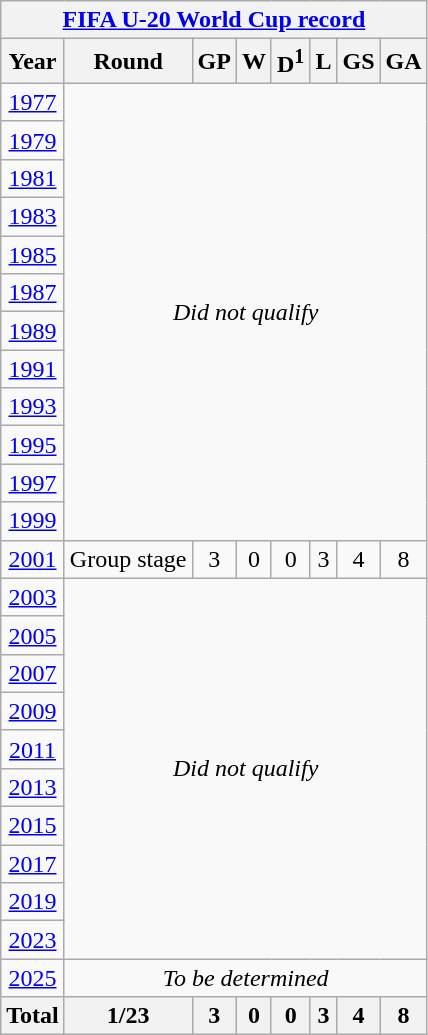<table class="wikitable" style="text-align: center;">
<tr>
<th colspan=8><a href='#'>FIFA U-20 World Cup record</a></th>
</tr>
<tr>
<th>Year</th>
<th>Round</th>
<th>GP</th>
<th>W</th>
<th>D<sup>1</sup></th>
<th>L</th>
<th>GS</th>
<th>GA</th>
</tr>
<tr>
<td> <a href='#'>1977</a></td>
<td colspan=7 rowspan=12><em>Did not qualify</em></td>
</tr>
<tr>
<td> <a href='#'>1979</a></td>
</tr>
<tr>
<td> <a href='#'>1981</a></td>
</tr>
<tr>
<td> <a href='#'>1983</a></td>
</tr>
<tr>
<td> <a href='#'>1985</a></td>
</tr>
<tr>
<td> <a href='#'>1987</a></td>
</tr>
<tr>
<td> <a href='#'>1989</a></td>
</tr>
<tr>
<td> <a href='#'>1991</a></td>
</tr>
<tr>
<td> <a href='#'>1993</a></td>
</tr>
<tr>
<td> <a href='#'>1995</a></td>
</tr>
<tr>
<td> <a href='#'>1997</a></td>
</tr>
<tr>
<td> <a href='#'>1999</a></td>
</tr>
<tr>
<td> <a href='#'>2001</a></td>
<td>Group stage</td>
<td>3</td>
<td>0</td>
<td>0</td>
<td>3</td>
<td>4</td>
<td>8</td>
</tr>
<tr>
<td> <a href='#'>2003</a></td>
<td colspan=7 rowspan=10><em>Did not qualify</em></td>
</tr>
<tr>
<td> <a href='#'>2005</a></td>
</tr>
<tr>
<td> <a href='#'>2007</a></td>
</tr>
<tr>
<td> <a href='#'>2009</a></td>
</tr>
<tr>
<td> <a href='#'>2011</a></td>
</tr>
<tr>
<td> <a href='#'>2013</a></td>
</tr>
<tr>
<td> <a href='#'>2015</a></td>
</tr>
<tr>
<td> <a href='#'>2017</a></td>
</tr>
<tr>
<td> <a href='#'>2019</a></td>
</tr>
<tr>
<td> <a href='#'>2023</a></td>
</tr>
<tr>
<td> <a href='#'>2025</a></td>
<td colspan="7"><em>To be determined</em></td>
</tr>
<tr>
<th><strong>Total</strong></th>
<th>1/23</th>
<th>3</th>
<th>0</th>
<th>0</th>
<th>3</th>
<th>4</th>
<th>8</th>
</tr>
</table>
